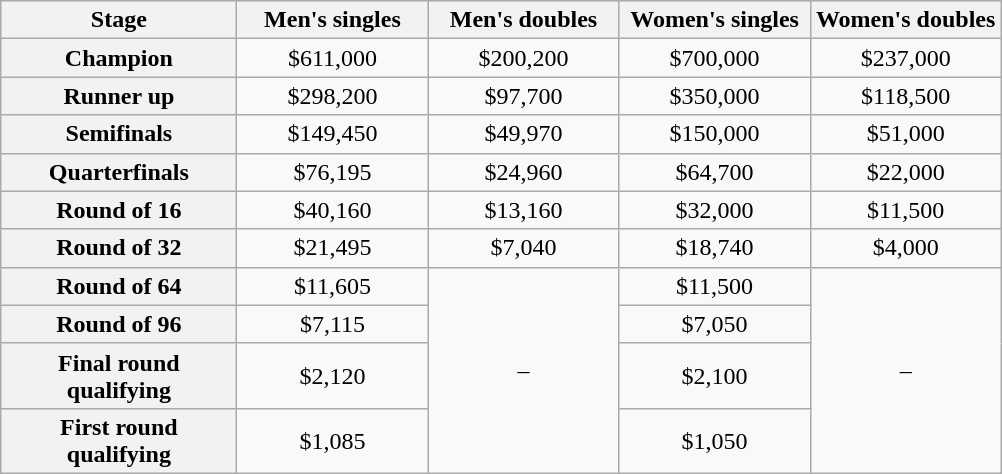<table class="wikitable" style="margin:1em auto; text-align:center;">
<tr bgcolor=#d1e4fd>
<th width=150>Stage</th>
<th width=120>Men's singles</th>
<th width=120>Men's doubles</th>
<th width=120>Women's singles</th>
<th width=120>Women's doubles</th>
</tr>
<tr>
<th>Champion</th>
<td>$611,000</td>
<td>$200,200</td>
<td>$700,000</td>
<td>$237,000</td>
</tr>
<tr>
<th>Runner up</th>
<td>$298,200</td>
<td>$97,700</td>
<td>$350,000</td>
<td>$118,500</td>
</tr>
<tr>
<th>Semifinals</th>
<td>$149,450</td>
<td>$49,970</td>
<td>$150,000</td>
<td>$51,000</td>
</tr>
<tr>
<th>Quarterfinals</th>
<td>$76,195</td>
<td>$24,960</td>
<td>$64,700</td>
<td>$22,000</td>
</tr>
<tr>
<th>Round of 16</th>
<td>$40,160</td>
<td>$13,160</td>
<td>$32,000</td>
<td>$11,500</td>
</tr>
<tr>
<th>Round of 32</th>
<td>$21,495</td>
<td>$7,040</td>
<td>$18,740</td>
<td>$4,000</td>
</tr>
<tr>
<th>Round of 64</th>
<td>$11,605</td>
<td rowspan=4>–</td>
<td>$11,500</td>
<td rowspan=4>–</td>
</tr>
<tr>
<th>Round of 96</th>
<td>$7,115</td>
<td>$7,050</td>
</tr>
<tr>
<th>Final round qualifying</th>
<td>$2,120</td>
<td>$2,100</td>
</tr>
<tr>
<th>First round qualifying</th>
<td>$1,085</td>
<td>$1,050</td>
</tr>
</table>
